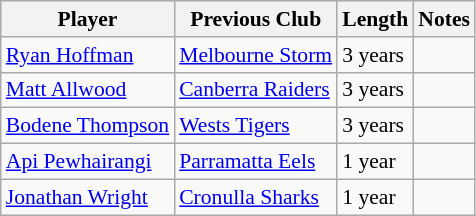<table class="wikitable" style="font-size:90%">
<tr style="background:#efefef;">
<th>Player</th>
<th>Previous Club</th>
<th>Length</th>
<th>Notes</th>
</tr>
<tr>
<td><a href='#'>Ryan Hoffman</a></td>
<td><a href='#'>Melbourne Storm</a></td>
<td>3 years</td>
<td></td>
</tr>
<tr>
<td><a href='#'>Matt Allwood</a></td>
<td><a href='#'>Canberra Raiders</a></td>
<td>3 years</td>
<td></td>
</tr>
<tr>
<td><a href='#'>Bodene Thompson</a></td>
<td><a href='#'>Wests Tigers</a></td>
<td>3 years</td>
<td></td>
</tr>
<tr>
<td><a href='#'>Api Pewhairangi</a></td>
<td><a href='#'>Parramatta Eels</a></td>
<td>1 year</td>
<td></td>
</tr>
<tr>
<td><a href='#'>Jonathan Wright</a></td>
<td><a href='#'>Cronulla Sharks</a></td>
<td>1 year</td>
<td></td>
</tr>
</table>
